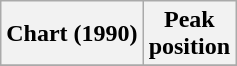<table class="wikitable sortable plainrowheaders" style="text-align:center">
<tr>
<th>Chart (1990)</th>
<th>Peak<br>position</th>
</tr>
<tr>
</tr>
</table>
